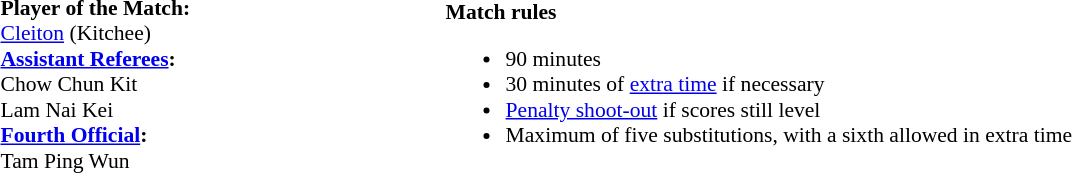<table width=100% style="font-size:90%">
<tr>
<td><br><strong>Player of the Match:</strong>
<br><a href='#'>Cleiton</a> (Kitchee)<br><strong><a href='#'>Assistant Referees</a>:</strong>
<br>Chow Chun Kit
<br>Lam Nai Kei
<br><strong><a href='#'>Fourth Official</a>:</strong>
<br>Tam Ping Wun</td>
<td><br><strong>Match rules</strong><ul><li>90 minutes</li><li>30 minutes of <a href='#'>extra time</a> if necessary</li><li><a href='#'>Penalty shoot-out</a> if scores still level</li><li>Maximum of five substitutions, with a sixth allowed in extra time</li></ul></td>
</tr>
</table>
